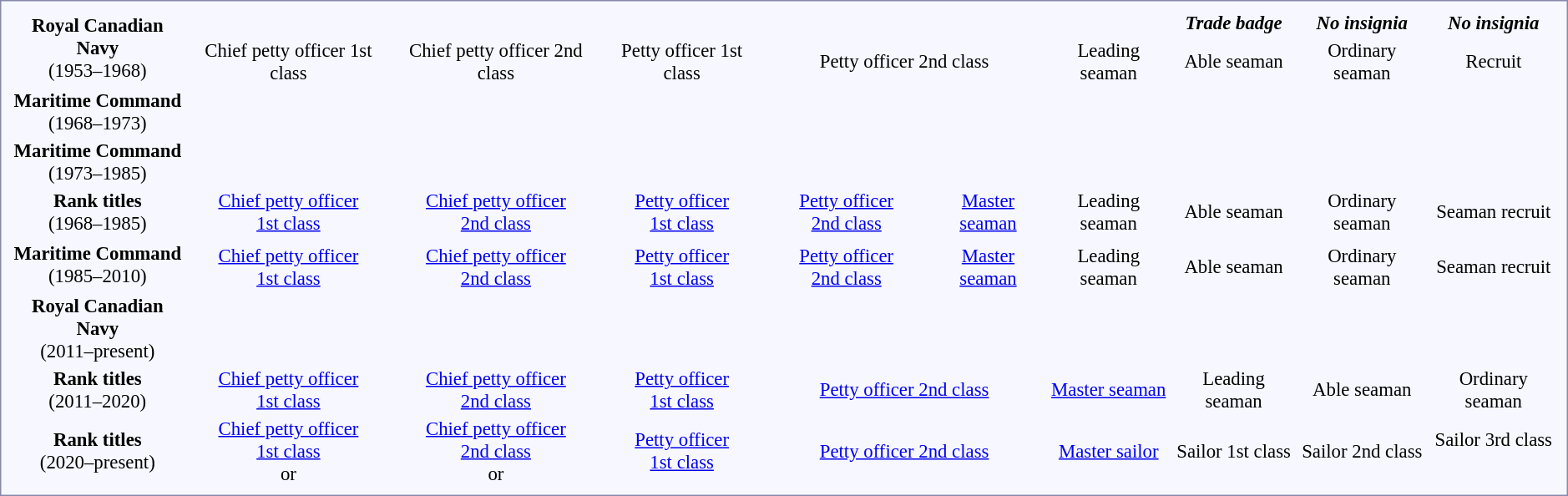<table style="border:1px solid #8888aa; background-color:#f7f8ff; padding:5px; font-size:95%; margin: 0px 12px 12px 0px;">
<tr style="text-align:center;">
<td rowspan=2><strong>Royal Canadian Navy</strong><br>(1953–1968)</td>
<td colspan=6></td>
<td colspan=2></td>
<td colspan=2></td>
<td colspan=12></td>
<td colspan=4></td>
<td colspan=2><strong><em>Trade badge</em></strong></td>
<td colspan=6><strong><em>No insignia</em></strong></td>
<td colspan=2><strong><em>No insignia</em></strong></td>
</tr>
<tr style="text-align:center;">
<td colspan=6>Chief petty officer 1st class<br></td>
<td colspan=2>Chief petty officer 2nd class<br></td>
<td colspan=2>Petty officer 1st class<br></td>
<td colspan=12>Petty officer 2nd class<br></td>
<td colspan=4>Leading seaman<br></td>
<td colspan=2>Able seaman<br></td>
<td colspan=6>Ordinary seaman<br></td>
<td colspan=2>Recruit<br></td>
</tr>
<tr style="text-align:center;">
<td rowspan=1><strong>Maritime Command</strong><br>(1968–1973)</td>
<td colspan=6></td>
<td colspan=2></td>
<td colspan=2></td>
<td colspan=6></td>
<td colspan=6></td>
<td colspan=4></td>
<td colspan=2></td>
<td colspan=6></td>
<td colspan=2></td>
</tr>
<tr style="text-align:center;">
<td rowspan=1><strong>Maritime Command</strong><br>(1973–1985)</td>
<td colspan=6></td>
<td colspan=2></td>
<td colspan=2></td>
<td colspan=6></td>
<td colspan=6></td>
<td colspan=4></td>
<td colspan=2></td>
<td colspan=6></td>
<td colspan=2></td>
</tr>
<tr style="text-align:center;">
<td rowspan=1><strong>Rank titles</strong><br>(1968–1985) </td>
<td colspan=6><a href='#'>Chief petty officer 1st class</a><br></td>
<td colspan=2><a href='#'>Chief petty officer 2nd class</a><br></td>
<td colspan=2><a href='#'>Petty officer 1st class</a><br></td>
<td colspan=6><a href='#'>Petty officer 2nd class</a><br></td>
<td colspan=6><a href='#'>Master seaman</a><br></td>
<td colspan=4>Leading seaman<br></td>
<td colspan=2>Able seaman<br></td>
<td colspan=6>Ordinary seaman<br></td>
<td colspan=2>Seaman recruit<br></td>
</tr>
<tr style="text-align:center;">
<td rowspan=2><strong>Maritime Command</strong><br>(1985–2010)</td>
<td colspan=6></td>
<td colspan=2></td>
<td colspan=2></td>
<td colspan=6></td>
<td colspan=6></td>
<td colspan=4></td>
<td colspan=2></td>
<td colspan=6></td>
<td colspan=2></td>
</tr>
<tr style="text-align:center;">
<td colspan=6><a href='#'>Chief petty officer 1st class</a><br></td>
<td colspan=2><a href='#'>Chief petty officer 2nd class</a><br></td>
<td colspan=2><a href='#'>Petty officer 1st class</a><br></td>
<td colspan=6><a href='#'>Petty officer 2nd class</a><br></td>
<td colspan=6><a href='#'>Master seaman</a><br></td>
<td colspan=4>Leading seaman<br></td>
<td colspan=2>Able seaman<br></td>
<td colspan=6>Ordinary seaman<br></td>
<td colspan=2>Seaman recruit<br></td>
</tr>
<tr style="text-align:center;">
<td rowspan=1><strong>Royal Canadian Navy</strong><br>(2011–present)</td>
<td colspan=6></td>
<td colspan=2></td>
<td colspan=2></td>
<td colspan=12></td>
<td colspan=4></td>
<td colspan=2></td>
<td colspan=6></td>
<td colspan=2></td>
</tr>
<tr style="text-align:center;">
<td rowspan=1><strong>Rank titles</strong><br>(2011–2020)</td>
<td colspan=6><a href='#'>Chief petty officer 1st class</a><br></td>
<td colspan=2><a href='#'>Chief petty officer 2nd class</a><br></td>
<td colspan=2><a href='#'>Petty officer 1st class</a><br></td>
<td colspan=12><a href='#'>Petty officer 2nd class</a><br></td>
<td colspan=4><a href='#'>Master seaman</a><br></td>
<td colspan=2>Leading seaman<br></td>
<td colspan=6>Able seaman<br></td>
<td colspan=2>Ordinary seaman<br></td>
</tr>
<tr style="text-align:center;">
<td rowspan=1><strong>Rank titles</strong><br>(2020–present)</td>
<td colspan=6><a href='#'>Chief petty officer 1st class</a><br> or </td>
<td colspan=2><a href='#'>Chief petty officer 2nd class</a><br> or </td>
<td colspan=2><a href='#'>Petty officer 1st class</a><br></td>
<td colspan=12><a href='#'>Petty officer 2nd class</a><br></td>
<td colspan=4><a href='#'>Master sailor</a><br></td>
<td colspan=2>Sailor 1st class<br></td>
<td colspan=6>Sailor 2nd class<br></td>
<td colspan=2>Sailor 3rd class<br><br></td>
</tr>
</table>
